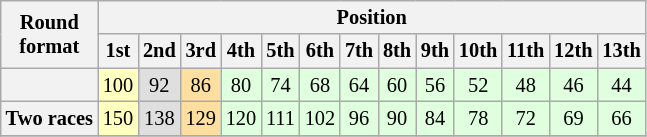<table class="wikitable" style="font-size:85%; text-align:center">
<tr>
<th rowspan=2>Round<br>format</th>
<th colspan=30>Position</th>
</tr>
<tr>
<th>1st</th>
<th>2nd</th>
<th>3rd</th>
<th>4th</th>
<th>5th</th>
<th>6th</th>
<th>7th</th>
<th>8th</th>
<th>9th</th>
<th>10th</th>
<th>11th</th>
<th>12th</th>
<th>13th</th>
</tr>
<tr>
<th></th>
<td style="background: #ffffbf">100</td>
<td style="background: #dfdfdf">92</td>
<td style="background: #ffdf9f">86</td>
<td style="background: #dfffdf">80</td>
<td style="background: #dfffdf">74</td>
<td style="background: #dfffdf">68</td>
<td style="background: #dfffdf">64</td>
<td style="background: #dfffdf">60</td>
<td style="background: #dfffdf">56</td>
<td style="background: #dfffdf">52</td>
<td style="background: #dfffdf">48</td>
<td style="background: #dfffdf">46</td>
<td style="background: #dfffdf">44</td>
</tr>
<tr>
<th>Two races</th>
<td style="background: #ffffbf">150</td>
<td style="background: #dfdfdf">138</td>
<td style="background: #ffdf9f">129</td>
<td style="background: #dfffdf">120</td>
<td style="background: #dfffdf">111</td>
<td style="background: #dfffdf">102</td>
<td style="background: #dfffdf">96</td>
<td style="background: #dfffdf">90</td>
<td style="background: #dfffdf">84</td>
<td style="background: #dfffdf">78</td>
<td style="background: #dfffdf">72</td>
<td style="background: #dfffdf">69</td>
<td style="background: #dfffdf">66</td>
</tr>
<tr>
</tr>
</table>
